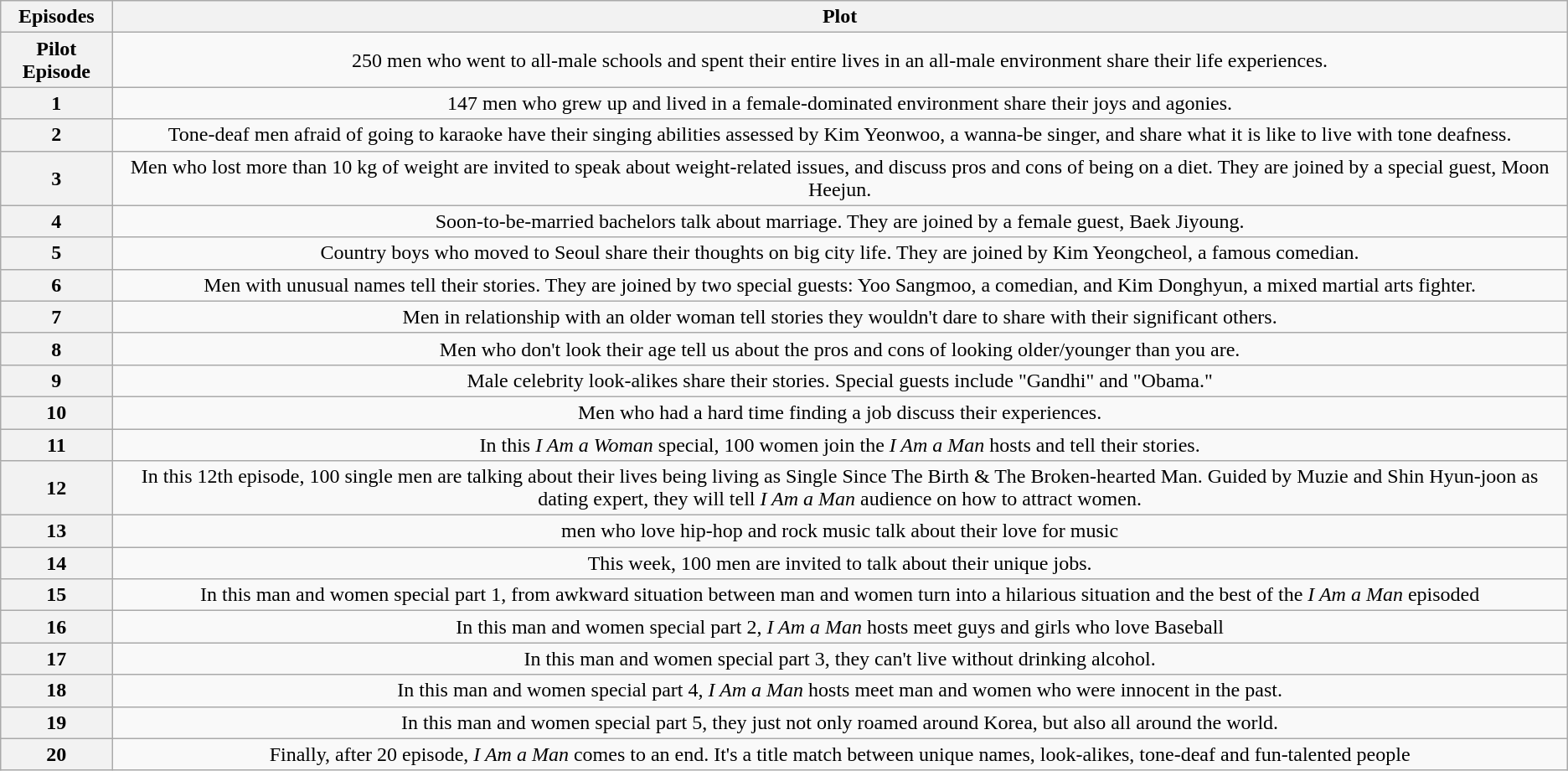<table class="wikitable" style="font-size:100%;">
<tr>
<th>Episodes</th>
<th>Plot</th>
</tr>
<tr align="center">
<th>Pilot Episode</th>
<td>250 men who went to all-male schools and spent their entire lives in an all-male environment share their life experiences.</td>
</tr>
<tr align="center">
<th>1</th>
<td>147 men who grew up and lived in a female-dominated environment share their joys and agonies.</td>
</tr>
<tr align="center">
<th>2</th>
<td>Tone-deaf men afraid of going to karaoke have their singing abilities assessed by Kim Yeonwoo, a wanna-be singer, and share what it is like to live with tone deafness.</td>
</tr>
<tr align="center">
<th>3</th>
<td>Men who lost more than 10 kg of weight are invited to speak about weight-related issues, and discuss pros and cons of being on a diet. They are joined by a special guest, Moon Heejun.</td>
</tr>
<tr align="center">
<th>4</th>
<td>Soon-to-be-married bachelors talk about marriage. They are joined by a female guest, Baek Jiyoung.</td>
</tr>
<tr align="center">
<th>5</th>
<td>Country boys who moved to Seoul share their thoughts on big city life. They are joined by Kim Yeongcheol, a famous comedian.</td>
</tr>
<tr align="center">
<th>6</th>
<td>Men with unusual names tell their stories. They are joined by two special guests: Yoo Sangmoo, a comedian, and Kim Donghyun, a mixed martial arts fighter.</td>
</tr>
<tr align="center">
<th>7</th>
<td>Men in relationship with an older woman tell stories they wouldn't dare to share with their significant others.</td>
</tr>
<tr align="center">
<th>8</th>
<td>Men who don't look their age tell us about the pros and cons of looking older/younger than you are.</td>
</tr>
<tr align="center">
<th>9</th>
<td>Male celebrity look-alikes share their stories. Special guests include "Gandhi" and "Obama."</td>
</tr>
<tr align="center">
<th>10</th>
<td>Men who had a hard time finding a job discuss their experiences.</td>
</tr>
<tr align="center">
<th>11</th>
<td>In this <em>I Am a Woman</em> special, 100 women join the <em>I Am a Man</em> hosts and tell their stories.</td>
</tr>
<tr align="center">
<th>12</th>
<td>In this 12th episode, 100 single men are talking about their lives being living as Single Since The Birth & The Broken-hearted Man. Guided by Muzie and Shin Hyun-joon as dating expert, they will tell <em>I Am a Man</em> audience on how to attract women.</td>
</tr>
<tr align="center">
<th>13</th>
<td>men who love hip-hop and rock music talk about their love for music</td>
</tr>
<tr align="center">
<th>14</th>
<td>This week, 100 men are invited to talk about their unique jobs.</td>
</tr>
<tr align="center">
<th>15</th>
<td>In this man and women special part 1, from awkward situation between man and women turn into a hilarious situation and the best of the <em>I Am a Man</em> episoded</td>
</tr>
<tr align="center">
<th>16</th>
<td>In this man and women special part 2, <em>I Am a Man</em> hosts meet guys and girls who love Baseball</td>
</tr>
<tr align="center">
<th>17</th>
<td>In this man and women special part 3, they can't live without drinking alcohol.</td>
</tr>
<tr align="center">
<th>18</th>
<td>In this man and women special part 4, <em>I Am a Man</em> hosts meet man and women who were innocent in the past.</td>
</tr>
<tr align="center">
<th>19</th>
<td>In this man and women special part 5, they just not only roamed around Korea, but also all around the world.</td>
</tr>
<tr align="center">
<th>20</th>
<td>Finally, after 20 episode, <em>I Am a Man</em> comes to an end. It's a title match between unique names, look-alikes, tone-deaf and fun-talented people</td>
</tr>
</table>
